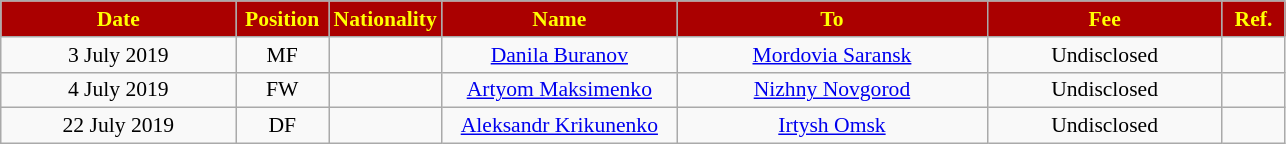<table class="wikitable"  style="text-align:center; font-size:90%; ">
<tr>
<th style="background:#AA0000; color:yellow; width:150px;">Date</th>
<th style="background:#AA0000; color:yellow; width:55px;">Position</th>
<th style="background:#AA0000; color:yellow; width:55px;">Nationality</th>
<th style="background:#AA0000; color:yellow; width:150px;">Name</th>
<th style="background:#AA0000; color:yellow; width:200px;">To</th>
<th style="background:#AA0000; color:yellow; width:150px;">Fee</th>
<th style="background:#AA0000; color:yellow; width:35px;">Ref.</th>
</tr>
<tr>
<td>3 July 2019</td>
<td>MF</td>
<td></td>
<td><a href='#'>Danila Buranov</a></td>
<td><a href='#'>Mordovia Saransk</a></td>
<td>Undisclosed</td>
<td></td>
</tr>
<tr>
<td>4 July 2019</td>
<td>FW</td>
<td></td>
<td><a href='#'>Artyom Maksimenko</a></td>
<td><a href='#'>Nizhny Novgorod</a></td>
<td>Undisclosed</td>
<td></td>
</tr>
<tr>
<td>22 July 2019</td>
<td>DF</td>
<td></td>
<td><a href='#'>Aleksandr Krikunenko</a></td>
<td><a href='#'>Irtysh Omsk</a></td>
<td>Undisclosed</td>
<td></td>
</tr>
</table>
